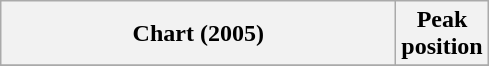<table class="wikitable plainrowheaders" style="text-align:center">
<tr>
<th scope="col" style="width:16em;">Chart (2005)</th>
<th scope="col">Peak<br>position</th>
</tr>
<tr>
</tr>
</table>
